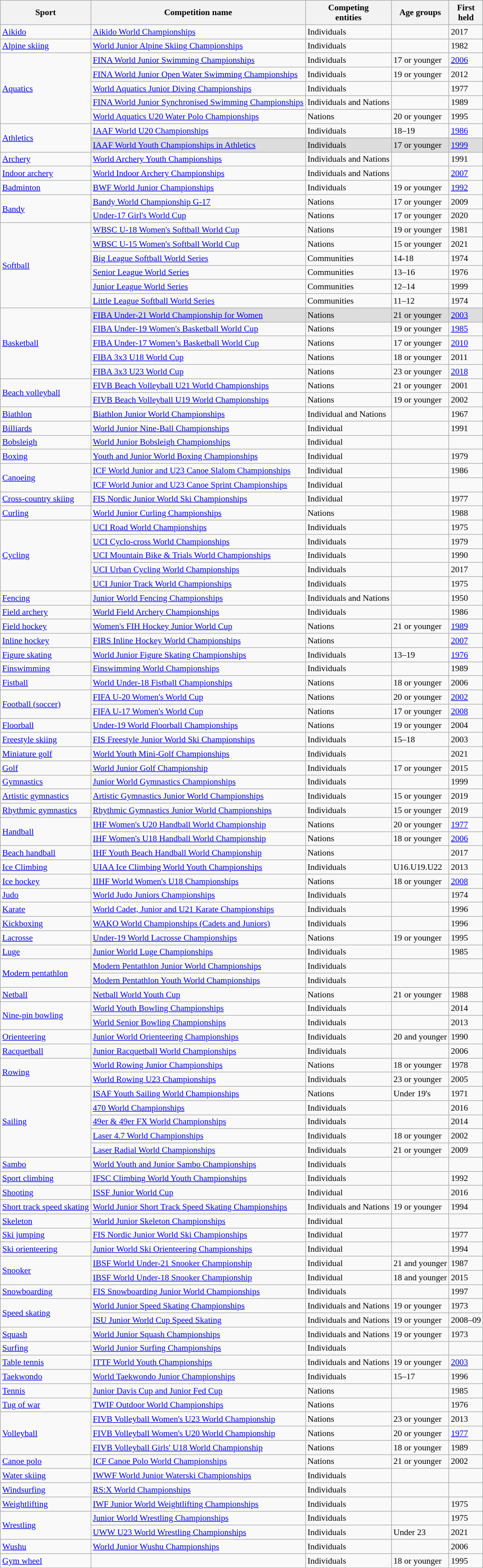<table style="font-size:90%;" class="wikitable">
<tr>
<th>Sport</th>
<th>Competition name</th>
<th>Competing<br>entities</th>
<th>Age groups</th>
<th>First<br>held</th>
</tr>
<tr>
<td><a href='#'>Aikido</a></td>
<td><a href='#'>Aikido World Championships</a></td>
<td>Individuals</td>
<td></td>
<td>2017</td>
</tr>
<tr>
<td><a href='#'>Alpine skiing</a></td>
<td><a href='#'>World Junior Alpine Skiing Championships</a></td>
<td>Individuals</td>
<td></td>
<td>1982</td>
</tr>
<tr>
<td rowspan=5><a href='#'>Aquatics</a></td>
<td><a href='#'>FINA World Junior Swimming Championships</a></td>
<td>Individuals</td>
<td>17 or younger</td>
<td><a href='#'>2006</a></td>
</tr>
<tr>
<td><a href='#'>FINA World Junior Open Water Swimming Championships</a></td>
<td>Individuals</td>
<td>19 or younger</td>
<td>2012</td>
</tr>
<tr>
<td><a href='#'>World Aquatics Junior Diving Championships</a></td>
<td>Individuals</td>
<td></td>
<td>1977</td>
</tr>
<tr>
<td><a href='#'>FINA World Junior Synchronised Swimming Championships</a></td>
<td>Individuals and Nations</td>
<td></td>
<td>1989</td>
</tr>
<tr>
<td><a href='#'>World Aquatics U20 Water Polo Championships</a></td>
<td>Nations</td>
<td>20 or younger</td>
<td>1995</td>
</tr>
<tr>
<td rowspan=2><a href='#'>Athletics</a></td>
<td><a href='#'>IAAF World U20 Championships</a></td>
<td>Individuals</td>
<td>18–19</td>
<td><a href='#'>1986</a></td>
</tr>
<tr bgcolor="#DDDDDD">
<td><a href='#'>IAAF World Youth Championships in Athletics</a></td>
<td>Individuals</td>
<td>17 or younger</td>
<td><a href='#'>1999</a></td>
</tr>
<tr>
<td><a href='#'>Archery</a></td>
<td><a href='#'>World Archery Youth Championships</a></td>
<td>Individuals and Nations</td>
<td></td>
<td>1991</td>
</tr>
<tr>
<td><a href='#'>Indoor archery</a></td>
<td><a href='#'>World Indoor Archery Championships</a></td>
<td>Individuals and Nations</td>
<td></td>
<td><a href='#'>2007</a></td>
</tr>
<tr>
<td><a href='#'>Badminton</a></td>
<td><a href='#'>BWF World Junior Championships</a></td>
<td>Individuals</td>
<td>19 or younger</td>
<td><a href='#'>1992</a></td>
</tr>
<tr>
<td rowspan=2><a href='#'>Bandy</a></td>
<td><a href='#'>Bandy World Championship G-17</a></td>
<td>Nations</td>
<td>17 or younger</td>
<td>2009</td>
</tr>
<tr>
<td><a href='#'>Under-17 Girl's World Cup</a></td>
<td>Nations</td>
<td>17 or younger</td>
<td>2020</td>
</tr>
<tr>
<td rowspan=6><a href='#'>Softball</a></td>
<td><a href='#'>WBSC U-18 Women's Softball World Cup</a></td>
<td>Nations</td>
<td>19 or younger</td>
<td>1981</td>
</tr>
<tr>
<td><a href='#'>WBSC U-15 Women's Softball World Cup</a></td>
<td>Nations</td>
<td>15 or younger</td>
<td>2021</td>
</tr>
<tr>
<td><a href='#'>Big League Softball World Series</a></td>
<td>Communities</td>
<td>14-18</td>
<td>1974</td>
</tr>
<tr>
<td><a href='#'>Senior League World Series</a></td>
<td>Communities</td>
<td>13–16</td>
<td>1976</td>
</tr>
<tr>
<td><a href='#'>Junior League World Series</a></td>
<td>Communities</td>
<td>12–14</td>
<td>1999</td>
</tr>
<tr>
<td><a href='#'>Little League Softball World Series</a></td>
<td>Communities</td>
<td>11–12</td>
<td>1974</td>
</tr>
<tr>
<td rowspan=5><a href='#'>Basketball</a></td>
<td bgcolor="#DDDDDD"><a href='#'>FIBA Under-21 World Championship for Women</a></td>
<td bgcolor="#DDDDDD">Nations</td>
<td bgcolor="#DDDDDD">21 or younger</td>
<td bgcolor="#DDDDDD"><a href='#'>2003</a></td>
</tr>
<tr>
<td><a href='#'>FIBA Under-19 Women's Basketball World Cup</a></td>
<td>Nations</td>
<td>19 or younger</td>
<td><a href='#'>1985</a></td>
</tr>
<tr>
<td><a href='#'>FIBA Under-17 Women’s Basketball World Cup</a></td>
<td>Nations</td>
<td>17 or younger</td>
<td><a href='#'>2010</a></td>
</tr>
<tr>
<td><a href='#'>FIBA 3x3 U18 World Cup</a></td>
<td>Nations</td>
<td>18 or younger</td>
<td>2011</td>
</tr>
<tr>
<td><a href='#'>FIBA 3x3 U23 World Cup</a></td>
<td>Nations</td>
<td>23 or younger</td>
<td><a href='#'>2018</a></td>
</tr>
<tr>
<td rowspan=2><a href='#'>Beach volleyball</a></td>
<td><a href='#'>FIVB Beach Volleyball U21 World Championships</a></td>
<td>Nations</td>
<td>21 or younger</td>
<td>2001</td>
</tr>
<tr>
<td><a href='#'>FIVB Beach Volleyball U19 World Championships</a></td>
<td>Nations</td>
<td>19 or younger</td>
<td>2002</td>
</tr>
<tr>
<td><a href='#'>Biathlon</a></td>
<td><a href='#'>Biathlon Junior World Championships</a></td>
<td>Individual and Nations</td>
<td></td>
<td>1967</td>
</tr>
<tr>
<td><a href='#'>Billiards</a></td>
<td><a href='#'>World Junior Nine-Ball Championships</a></td>
<td>Individual</td>
<td></td>
<td>1991</td>
</tr>
<tr>
<td><a href='#'>Bobsleigh</a></td>
<td><a href='#'>World Junior Bobsleigh Championships</a></td>
<td>Individual</td>
<td></td>
<td></td>
</tr>
<tr>
<td><a href='#'>Boxing</a></td>
<td><a href='#'>Youth and Junior World Boxing Championships</a></td>
<td>Individual</td>
<td></td>
<td>1979</td>
</tr>
<tr>
<td rowspan=2><a href='#'>Canoeing</a></td>
<td><a href='#'>ICF World Junior and U23 Canoe Slalom Championships</a></td>
<td>Individual</td>
<td></td>
<td>1986</td>
</tr>
<tr>
<td><a href='#'>ICF World Junior and U23 Canoe Sprint Championships</a></td>
<td>Individual</td>
<td></td>
<td></td>
</tr>
<tr>
<td><a href='#'>Cross-country skiing</a></td>
<td><a href='#'>FIS Nordic Junior World Ski Championships</a></td>
<td>Individual</td>
<td></td>
<td>1977</td>
</tr>
<tr>
<td><a href='#'>Curling</a></td>
<td><a href='#'>World Junior Curling Championships</a></td>
<td>Nations</td>
<td></td>
<td>1988</td>
</tr>
<tr>
<td rowspan=5><a href='#'>Cycling</a></td>
<td><a href='#'>UCI Road World Championships</a></td>
<td>Individuals</td>
<td></td>
<td>1975</td>
</tr>
<tr>
<td><a href='#'>UCI Cyclo-cross World Championships</a></td>
<td>Individuals</td>
<td></td>
<td>1979</td>
</tr>
<tr>
<td><a href='#'>UCI Mountain Bike & Trials World Championships</a></td>
<td>Individuals</td>
<td></td>
<td>1990</td>
</tr>
<tr>
<td><a href='#'>UCI Urban Cycling World Championships</a></td>
<td>Individuals</td>
<td></td>
<td>2017</td>
</tr>
<tr>
<td><a href='#'>UCI Junior Track World Championships</a></td>
<td>Individuals</td>
<td></td>
<td>1975</td>
</tr>
<tr>
<td><a href='#'>Fencing</a></td>
<td><a href='#'>Junior World Fencing Championships</a></td>
<td>Individuals and Nations</td>
<td></td>
<td>1950</td>
</tr>
<tr>
<td><a href='#'>Field archery</a></td>
<td><a href='#'>World Field Archery Championships</a></td>
<td>Individuals</td>
<td></td>
<td>1986</td>
</tr>
<tr>
<td><a href='#'>Field hockey</a></td>
<td><a href='#'>Women's FIH Hockey Junior World Cup</a></td>
<td>Nations</td>
<td>21 or younger</td>
<td><a href='#'>1989</a></td>
</tr>
<tr>
<td><a href='#'>Inline hockey</a></td>
<td><a href='#'>FIRS Inline Hockey World Championships</a></td>
<td>Nations</td>
<td></td>
<td><a href='#'>2007</a></td>
</tr>
<tr>
<td><a href='#'>Figure skating</a></td>
<td><a href='#'>World Junior Figure Skating Championships</a></td>
<td>Individuals</td>
<td>13–19</td>
<td><a href='#'>1976</a></td>
</tr>
<tr>
<td><a href='#'>Finswimming</a></td>
<td><a href='#'>Finswimming World Championships</a></td>
<td>Individuals</td>
<td></td>
<td>1989</td>
</tr>
<tr>
<td><a href='#'>Fistball</a></td>
<td><a href='#'>World Under-18 Fistball Championships</a></td>
<td>Nations</td>
<td>18 or younger</td>
<td>2006</td>
</tr>
<tr>
<td rowspan=2><a href='#'>Football (soccer)</a></td>
<td><a href='#'>FIFA U-20 Women's World Cup</a></td>
<td>Nations</td>
<td>20 or younger</td>
<td><a href='#'>2002</a></td>
</tr>
<tr>
<td><a href='#'>FIFA U-17 Women's World Cup</a></td>
<td>Nations</td>
<td>17 or younger</td>
<td><a href='#'>2008</a></td>
</tr>
<tr>
<td><a href='#'>Floorball</a></td>
<td><a href='#'>Under-19 World Floorball Championships</a></td>
<td>Nations</td>
<td>19 or younger</td>
<td>2004</td>
</tr>
<tr>
<td><a href='#'>Freestyle skiing</a></td>
<td><a href='#'>FIS Freestyle Junior World Ski Championships</a></td>
<td>Individuals</td>
<td>15–18</td>
<td>2003</td>
</tr>
<tr>
<td><a href='#'>Miniature golf</a></td>
<td><a href='#'>World Youth Mini-Golf Championships</a></td>
<td>Individuals</td>
<td></td>
<td>2021</td>
</tr>
<tr>
<td><a href='#'>Golf</a></td>
<td><a href='#'>World Junior Golf Championship</a></td>
<td>Individuals</td>
<td>17 or younger</td>
<td>2015</td>
</tr>
<tr>
<td><a href='#'>Gymnastics</a></td>
<td><a href='#'>Junior World Gymnastics Championships</a></td>
<td>Individuals</td>
<td></td>
<td>1999</td>
</tr>
<tr>
<td><a href='#'>Artistic gymnastics</a></td>
<td><a href='#'>Artistic Gymnastics Junior World Championships</a></td>
<td>Individuals</td>
<td>15 or younger</td>
<td>2019</td>
</tr>
<tr>
<td><a href='#'>Rhythmic gymnastics</a></td>
<td><a href='#'>Rhythmic Gymnastics Junior World Championships</a></td>
<td>Individuals</td>
<td>15 or younger</td>
<td>2019</td>
</tr>
<tr>
<td rowspan=2><a href='#'>Handball</a></td>
<td><a href='#'>IHF Women's U20 Handball World Championship</a></td>
<td>Nations</td>
<td>20 or younger</td>
<td><a href='#'>1977</a></td>
</tr>
<tr>
<td><a href='#'>IHF Women's U18 Handball World Championship</a></td>
<td>Nations</td>
<td>18 or younger</td>
<td><a href='#'>2006</a></td>
</tr>
<tr>
<td><a href='#'>Beach handball</a></td>
<td><a href='#'>IHF Youth Beach Handball World Championship</a></td>
<td>Nations</td>
<td></td>
<td>2017</td>
</tr>
<tr>
<td><a href='#'>Ice Climbing</a></td>
<td><a href='#'>UIAA Ice Climbing World Youth Championships</a></td>
<td>Individuals</td>
<td>U16.U19.U22</td>
<td>2013</td>
</tr>
<tr>
<td><a href='#'>Ice hockey</a></td>
<td><a href='#'>IIHF World Women's U18 Championships</a></td>
<td>Nations</td>
<td>18 or younger</td>
<td><a href='#'>2008</a></td>
</tr>
<tr>
<td><a href='#'>Judo</a></td>
<td><a href='#'>World Judo Juniors Championships</a></td>
<td>Individuals</td>
<td></td>
<td>1974</td>
</tr>
<tr>
<td><a href='#'>Karate</a></td>
<td><a href='#'>World Cadet, Junior and U21 Karate Championships</a></td>
<td>Individuals</td>
<td></td>
<td>1996</td>
</tr>
<tr>
<td><a href='#'>Kickboxing</a></td>
<td><a href='#'>WAKO World Championships (Cadets and Juniors)</a></td>
<td>Individuals</td>
<td></td>
<td>1996</td>
</tr>
<tr>
<td><a href='#'>Lacrosse</a></td>
<td><a href='#'>Under-19 World Lacrosse Championships</a></td>
<td>Nations</td>
<td>19 or younger</td>
<td>1995</td>
</tr>
<tr>
<td><a href='#'>Luge</a></td>
<td><a href='#'>Junior World Luge Championships</a></td>
<td>Individuals</td>
<td></td>
<td>1985</td>
</tr>
<tr>
<td rowspan=2><a href='#'>Modern pentathlon</a></td>
<td><a href='#'>Modern Pentathlon Junior World Championships</a></td>
<td>Individuals</td>
<td></td>
<td></td>
</tr>
<tr>
<td><a href='#'>Modern Pentathlon Youth World Championships</a></td>
<td>Individuals</td>
<td></td>
<td></td>
</tr>
<tr>
<td><a href='#'>Netball</a></td>
<td><a href='#'>Netball World Youth Cup</a></td>
<td>Nations</td>
<td>21 or younger</td>
<td>1988</td>
</tr>
<tr>
<td rowspan=2><a href='#'>Nine-pin bowling</a></td>
<td><a href='#'>World Youth Bowling Championships</a></td>
<td>Individuals</td>
<td></td>
<td>2014</td>
</tr>
<tr>
<td><a href='#'>World Senior Bowling Championships</a></td>
<td>Individuals</td>
<td></td>
<td>2013</td>
</tr>
<tr>
<td><a href='#'>Orienteering</a></td>
<td><a href='#'>Junior World Orienteering Championships</a></td>
<td>Individuals</td>
<td>20 and younger</td>
<td>1990</td>
</tr>
<tr>
<td><a href='#'>Racquetball</a></td>
<td><a href='#'>Junior Racquetball World Championships</a></td>
<td>Individuals</td>
<td></td>
<td>2006</td>
</tr>
<tr>
<td rowspan=2><a href='#'>Rowing</a></td>
<td><a href='#'>World Rowing Junior Championships</a></td>
<td>Nations</td>
<td>18 or younger</td>
<td>1978</td>
</tr>
<tr>
<td><a href='#'>World Rowing U23 Championships</a></td>
<td>Individuals</td>
<td>23 or younger</td>
<td>2005</td>
</tr>
<tr>
<td rowspan=5><a href='#'>Sailing</a></td>
<td><a href='#'>ISAF Youth Sailing World Championships</a></td>
<td>Nations</td>
<td>Under 19's</td>
<td>1971</td>
</tr>
<tr>
<td><a href='#'>470 World Championships</a></td>
<td>Individuals</td>
<td></td>
<td>2016</td>
</tr>
<tr>
<td><a href='#'>49er & 49er FX World Championships</a></td>
<td>Individuals</td>
<td></td>
<td>2014</td>
</tr>
<tr>
<td><a href='#'>Laser 4.7 World Championships</a></td>
<td>Individuals</td>
<td>18 or younger</td>
<td>2002</td>
</tr>
<tr>
<td><a href='#'>Laser Radial World Championships</a></td>
<td>Individuals</td>
<td>21 or younger</td>
<td>2009</td>
</tr>
<tr>
<td><a href='#'>Sambo</a></td>
<td><a href='#'>World Youth and Junior Sambo Championships</a></td>
<td>Individuals</td>
<td></td>
<td></td>
</tr>
<tr>
<td><a href='#'>Sport climbing</a></td>
<td><a href='#'>IFSC Climbing World Youth Championships</a></td>
<td>Individuals</td>
<td></td>
<td>1992</td>
</tr>
<tr>
<td><a href='#'>Shooting</a></td>
<td><a href='#'>ISSF Junior World Cup</a></td>
<td>Individual</td>
<td></td>
<td>2016</td>
</tr>
<tr>
<td><a href='#'>Short track speed skating</a></td>
<td><a href='#'>World Junior Short Track Speed Skating Championships</a></td>
<td>Individuals and Nations</td>
<td>19 or younger</td>
<td>1994</td>
</tr>
<tr>
<td><a href='#'>Skeleton</a></td>
<td><a href='#'>World Junior Skeleton Championships</a></td>
<td>Individual</td>
<td></td>
<td></td>
</tr>
<tr>
<td><a href='#'>Ski jumping</a></td>
<td><a href='#'>FIS Nordic Junior World Ski Championships</a></td>
<td>Individual</td>
<td></td>
<td>1977</td>
</tr>
<tr>
<td><a href='#'>Ski orienteering</a></td>
<td><a href='#'>Junior World Ski Orienteering Championships</a></td>
<td>Individual</td>
<td></td>
<td>1994</td>
</tr>
<tr>
<td rowspan="2"><a href='#'>Snooker</a></td>
<td><a href='#'>IBSF World Under-21 Snooker Championship</a></td>
<td>Individual</td>
<td>21 and younger</td>
<td>1987</td>
</tr>
<tr>
<td><a href='#'>IBSF World Under-18 Snooker Championship</a></td>
<td>Individual</td>
<td>18 and younger</td>
<td>2015</td>
</tr>
<tr>
<td><a href='#'>Snowboarding</a></td>
<td><a href='#'>FIS Snowboarding Junior World Championships</a></td>
<td>Individuals</td>
<td></td>
<td>1997</td>
</tr>
<tr>
<td rowspan=2><a href='#'>Speed skating</a></td>
<td><a href='#'>World Junior Speed Skating Championships</a></td>
<td>Individuals and Nations</td>
<td>19 or younger</td>
<td>1973</td>
</tr>
<tr>
<td><a href='#'>ISU Junior World Cup Speed Skating</a></td>
<td>Individuals and Nations</td>
<td>19 or younger</td>
<td>2008–09</td>
</tr>
<tr>
<td><a href='#'>Squash</a></td>
<td><a href='#'>World Junior Squash Championships</a></td>
<td>Individuals and Nations</td>
<td>19 or younger</td>
<td>1973</td>
</tr>
<tr>
<td><a href='#'>Surfing</a></td>
<td><a href='#'>World Junior Surfing Championships</a></td>
<td>Individuals</td>
<td></td>
<td></td>
</tr>
<tr>
<td><a href='#'>Table tennis</a></td>
<td><a href='#'>ITTF World Youth Championships</a></td>
<td>Individuals and Nations</td>
<td>19 or younger</td>
<td><a href='#'>2003</a></td>
</tr>
<tr>
<td><a href='#'>Taekwondo</a></td>
<td><a href='#'>World Taekwondo Junior Championships</a></td>
<td>Individuals</td>
<td>15–17</td>
<td>1996</td>
</tr>
<tr>
<td><a href='#'>Tennis</a></td>
<td><a href='#'>Junior Davis Cup and Junior Fed Cup</a></td>
<td>Nations</td>
<td></td>
<td>1985</td>
</tr>
<tr>
<td><a href='#'>Tug of war</a></td>
<td><a href='#'>TWIF Outdoor World Championships</a></td>
<td>Nations</td>
<td></td>
<td>1976</td>
</tr>
<tr>
<td rowspan=3><a href='#'>Volleyball</a></td>
<td><a href='#'>FIVB Volleyball Women's U23 World Championship</a></td>
<td>Nations</td>
<td>23 or younger</td>
<td>2013</td>
</tr>
<tr>
<td><a href='#'>FIVB Volleyball Women's U20 World Championship</a></td>
<td>Nations</td>
<td>20 or younger</td>
<td><a href='#'>1977</a></td>
</tr>
<tr>
<td><a href='#'>FIVB Volleyball Girls' U18 World Championship</a></td>
<td>Nations</td>
<td>18 or younger</td>
<td>1989</td>
</tr>
<tr>
<td><a href='#'>Canoe polo</a></td>
<td><a href='#'>ICF Canoe Polo World Championships</a></td>
<td>Nations</td>
<td>21 or younger</td>
<td>2002</td>
</tr>
<tr>
<td><a href='#'>Water skiing</a></td>
<td><a href='#'>IWWF World Junior Waterski Championships</a></td>
<td>Individuals</td>
<td></td>
<td></td>
</tr>
<tr>
<td><a href='#'>Windsurfing</a></td>
<td><a href='#'>RS:X World Championships</a></td>
<td>Individuals</td>
<td></td>
<td></td>
</tr>
<tr>
<td><a href='#'>Weightlifting</a></td>
<td><a href='#'>IWF Junior World Weightlifting Championships</a></td>
<td>Individuals</td>
<td></td>
<td>1975</td>
</tr>
<tr>
<td rowspan="2"><a href='#'>Wrestling</a></td>
<td><a href='#'>Junior World Wrestling Championships</a></td>
<td>Individuals</td>
<td></td>
<td>1975</td>
</tr>
<tr>
<td><a href='#'>UWW U23 World Wrestling Championships</a></td>
<td>Individuals</td>
<td>Under 23</td>
<td>2021</td>
</tr>
<tr>
<td><a href='#'>Wushu</a></td>
<td><a href='#'>World Junior Wushu Championships</a></td>
<td>Individuals</td>
<td></td>
<td>2006</td>
</tr>
<tr>
<td><a href='#'>Gym wheel</a></td>
<td></td>
<td>Individuals</td>
<td>18 or younger</td>
<td>1995</td>
</tr>
<tr>
</tr>
</table>
